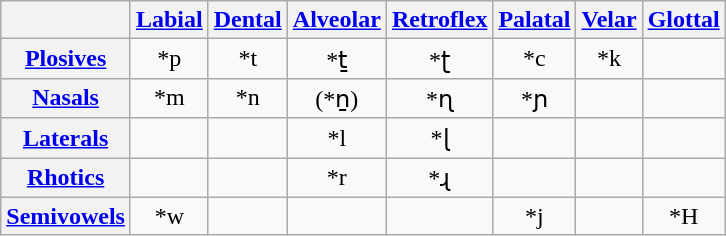<table class="wikitable Unicode" border="1" style="text-align:center">
<tr>
<th></th>
<th><a href='#'>Labial</a></th>
<th><a href='#'>Dental</a></th>
<th><a href='#'>Alveolar</a></th>
<th><a href='#'>Retroflex</a></th>
<th><a href='#'>Palatal</a></th>
<th><a href='#'>Velar</a></th>
<th><a href='#'>Glottal</a></th>
</tr>
<tr>
<th><a href='#'>Plosives</a></th>
<td>*p</td>
<td>*t</td>
<td>*ṯ</td>
<td>*ʈ</td>
<td>*c</td>
<td>*k</td>
<td></td>
</tr>
<tr>
<th><a href='#'>Nasals</a></th>
<td>*m</td>
<td>*n</td>
<td>(*ṉ)</td>
<td>*ɳ</td>
<td>*ɲ</td>
<td></td>
<td></td>
</tr>
<tr>
<th><a href='#'>Laterals</a></th>
<td></td>
<td></td>
<td>*l</td>
<td>*ɭ</td>
<td></td>
<td></td>
<td></td>
</tr>
<tr>
<th><a href='#'>Rhotics</a></th>
<td></td>
<td></td>
<td>*r</td>
<td>*ɻ</td>
<td></td>
<td></td>
<td></td>
</tr>
<tr>
<th><a href='#'>Semivowels</a></th>
<td>*w</td>
<td></td>
<td></td>
<td></td>
<td>*j</td>
<td></td>
<td>*H</td>
</tr>
</table>
